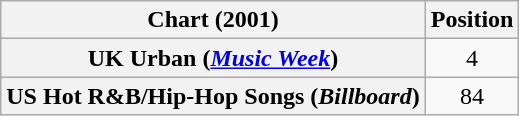<table class="wikitable sortable plainrowheaders" style="text-align:center">
<tr>
<th scope="col">Chart (2001)</th>
<th scope="col">Position</th>
</tr>
<tr>
<th scope="row">UK Urban (<em><a href='#'>Music Week</a></em>)</th>
<td>4</td>
</tr>
<tr>
<th scope="row">US Hot R&B/Hip-Hop Songs (<em>Billboard</em>)</th>
<td>84</td>
</tr>
</table>
